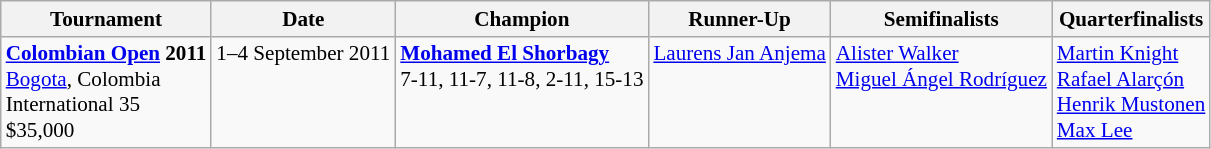<table class="wikitable" style="font-size:88%">
<tr>
<th>Tournament</th>
<th>Date</th>
<th>Champion</th>
<th>Runner-Up</th>
<th>Semifinalists</th>
<th>Quarterfinalists</th>
</tr>
<tr valign=top>
<td><strong><a href='#'>Colombian Open</a> 2011</strong><br> <a href='#'>Bogota</a>, Colombia<br>International 35<br>$35,000</td>
<td>1–4 September 2011</td>
<td> <strong><a href='#'>Mohamed El Shorbagy</a></strong><br>7-11, 11-7, 11-8, 2-11, 15-13</td>
<td> <a href='#'>Laurens Jan Anjema</a></td>
<td> <a href='#'>Alister Walker</a><br> <a href='#'>Miguel Ángel Rodríguez</a></td>
<td> <a href='#'>Martin Knight</a><br> <a href='#'>Rafael Alarçón</a><br> <a href='#'>Henrik Mustonen</a><br> <a href='#'>Max Lee</a></td>
</tr>
</table>
